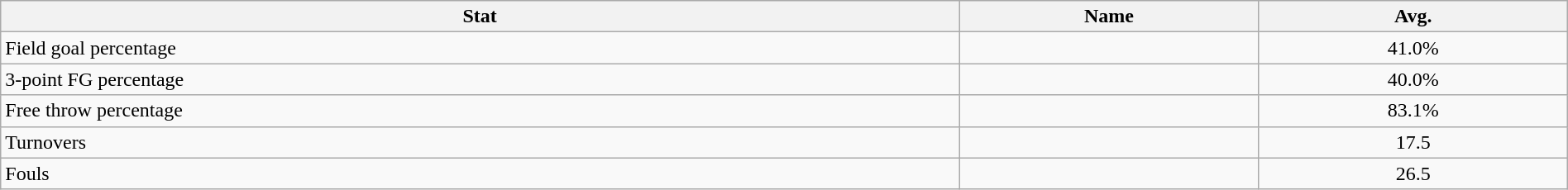<table class=wikitable width=100%>
<tr>
<th>Stat</th>
<th>Name</th>
<th>Avg.</th>
</tr>
<tr>
<td>Field goal percentage</td>
<td></td>
<td align=center>41.0%</td>
</tr>
<tr>
<td>3-point FG percentage</td>
<td></td>
<td align=center>40.0%</td>
</tr>
<tr>
<td>Free throw percentage</td>
<td></td>
<td align=center>83.1%</td>
</tr>
<tr>
<td>Turnovers</td>
<td></td>
<td align=center>17.5</td>
</tr>
<tr>
<td>Fouls</td>
<td></td>
<td align=center>26.5</td>
</tr>
</table>
